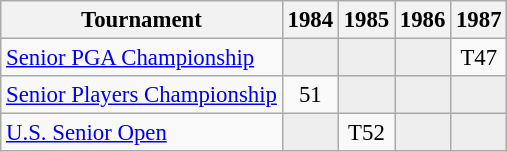<table class="wikitable" style="font-size:95%;text-align:center;">
<tr>
<th>Tournament</th>
<th>1984</th>
<th>1985</th>
<th>1986</th>
<th>1987</th>
</tr>
<tr>
<td align=left><a href='#'>Senior PGA Championship</a></td>
<td style="background:#eeeeee;"></td>
<td style="background:#eeeeee;"></td>
<td style="background:#eeeeee;"></td>
<td>T47</td>
</tr>
<tr>
<td align=left><a href='#'>Senior Players Championship</a></td>
<td>51</td>
<td style="background:#eeeeee;"></td>
<td style="background:#eeeeee;"></td>
<td style="background:#eeeeee;"></td>
</tr>
<tr>
<td align=left><a href='#'>U.S. Senior Open</a></td>
<td style="background:#eeeeee;"></td>
<td>T52</td>
<td style="background:#eeeeee;"></td>
<td style="background:#eeeeee;"></td>
</tr>
</table>
